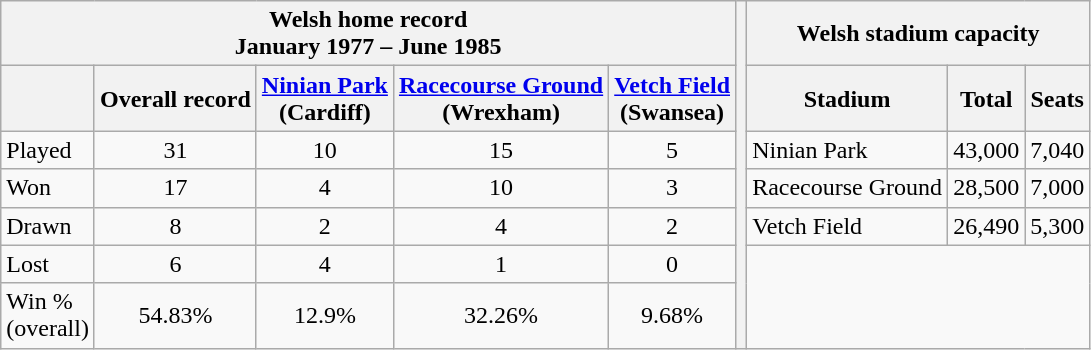<table class="wikitable">
<tr>
<th colspan=5>Welsh home record<br> January 1977 – June 1985</th>
<th rowspan=7></th>
<th colspan=3>Welsh stadium capacity</th>
</tr>
<tr>
<th></th>
<th>Overall record</th>
<th><a href='#'>Ninian Park</a><br>(Cardiff)</th>
<th><a href='#'>Racecourse Ground</a><br>(Wrexham)</th>
<th><a href='#'>Vetch Field</a><br>(Swansea)</th>
<th>Stadium</th>
<th>Total</th>
<th>Seats</th>
</tr>
<tr>
<td>Played</td>
<td align=center>31</td>
<td align=center>10</td>
<td align=center>15</td>
<td align=center>5</td>
<td>Ninian Park</td>
<td>43,000</td>
<td>7,040</td>
</tr>
<tr>
<td>Won</td>
<td align=center>17</td>
<td align=center>4</td>
<td align=center>10</td>
<td align=center>3</td>
<td>Racecourse Ground</td>
<td>28,500</td>
<td>7,000</td>
</tr>
<tr>
<td>Drawn</td>
<td align=center>8</td>
<td align=center>2</td>
<td align=center>4</td>
<td align=center>2</td>
<td>Vetch Field</td>
<td>26,490</td>
<td>5,300</td>
</tr>
<tr>
<td>Lost</td>
<td align=center>6</td>
<td align=center>4</td>
<td align=center>1</td>
<td align=center>0</td>
</tr>
<tr>
<td>Win %<br>(overall)</td>
<td align=center>54.83%</td>
<td align=center>12.9%</td>
<td align=center>32.26%</td>
<td align=center>9.68%</td>
</tr>
</table>
